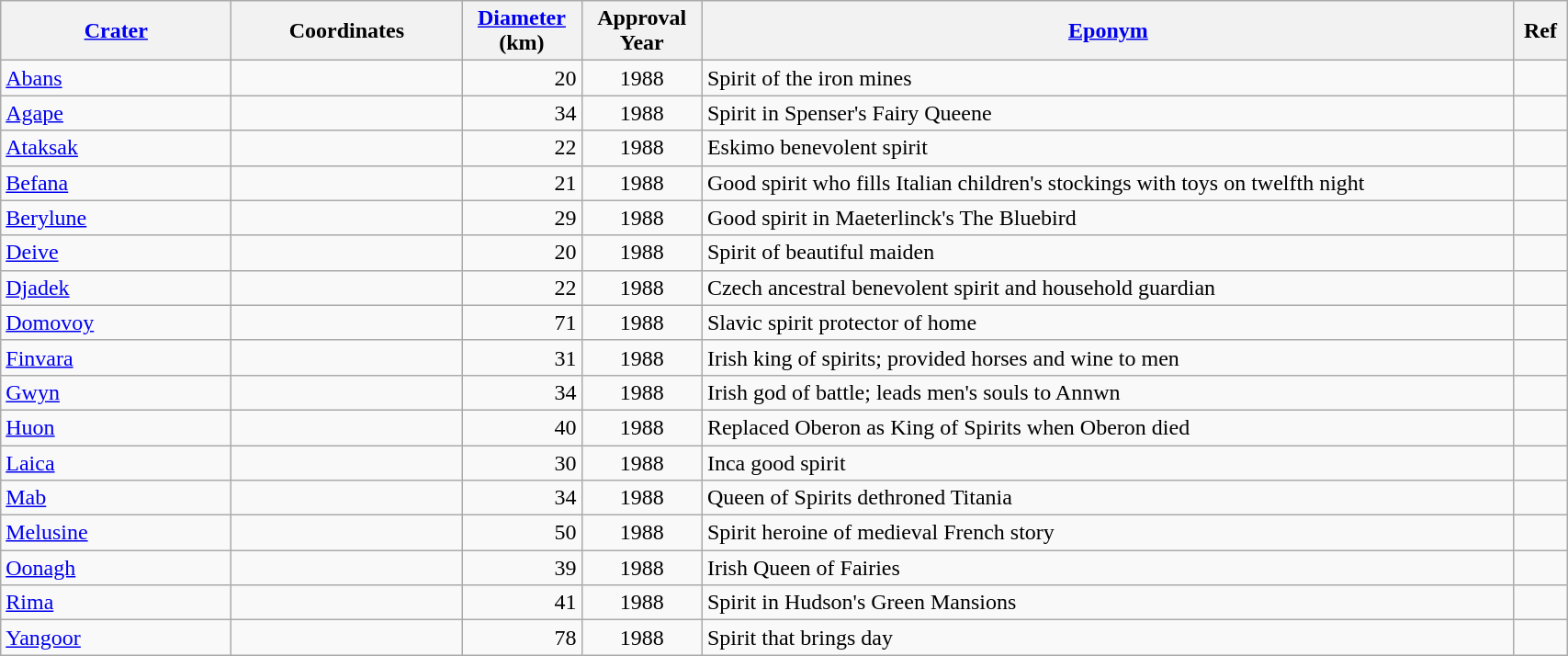<table class="wikitable sortable" style="min-width: 90%">
<tr>
<th style="width:10em"><a href='#'>Crater</a></th>
<th style="width:10em">Coordinates</th>
<th><a href='#'>Diameter</a><br>(km)</th>
<th>Approval<br>Year</th>
<th class="unsortable"><a href='#'>Eponym</a></th>
<th class="unsortable">Ref</th>
</tr>
<tr id="Abans">
<td><a href='#'>Abans</a></td>
<td></td>
<td align=right>20</td>
<td align=center>1988</td>
<td>Spirit of the iron mines</td>
<td></td>
</tr>
<tr id="Agape">
<td><a href='#'>Agape</a></td>
<td></td>
<td align=right>34</td>
<td align=center>1988</td>
<td>Spirit in Spenser's Fairy Queene</td>
<td></td>
</tr>
<tr id="Ataksak">
<td><a href='#'>Ataksak</a></td>
<td></td>
<td align=right>22</td>
<td align=center>1988</td>
<td>Eskimo benevolent spirit</td>
<td></td>
</tr>
<tr id="Befana">
<td><a href='#'>Befana</a></td>
<td></td>
<td align=right>21</td>
<td align=center>1988</td>
<td>Good spirit who fills Italian children's stockings with toys on twelfth night</td>
<td></td>
</tr>
<tr id="Berylune">
<td><a href='#'>Berylune</a></td>
<td></td>
<td align=right>29</td>
<td align=center>1988</td>
<td>Good spirit in Maeterlinck's The Bluebird</td>
<td></td>
</tr>
<tr id="Deive">
<td><a href='#'>Deive</a></td>
<td></td>
<td align=right>20</td>
<td align=center>1988</td>
<td>Spirit of beautiful maiden</td>
<td></td>
</tr>
<tr id="Djadek">
<td><a href='#'>Djadek</a></td>
<td></td>
<td align=right>22</td>
<td align=center>1988</td>
<td>Czech ancestral benevolent spirit and household guardian</td>
<td></td>
</tr>
<tr id="Domovoy">
<td><a href='#'>Domovoy</a></td>
<td></td>
<td align=right>71</td>
<td align=center>1988</td>
<td>Slavic spirit protector of home</td>
<td></td>
</tr>
<tr id="Finvara">
<td><a href='#'>Finvara</a></td>
<td></td>
<td align=right>31</td>
<td align=center>1988</td>
<td>Irish king of spirits; provided horses and wine to men</td>
<td></td>
</tr>
<tr id="Gwyn">
<td><a href='#'>Gwyn</a></td>
<td></td>
<td align=right>34</td>
<td align=center>1988</td>
<td>Irish god of battle; leads men's souls to Annwn</td>
<td></td>
</tr>
<tr id="Huon">
<td><a href='#'>Huon</a></td>
<td></td>
<td align=right>40</td>
<td align=center>1988</td>
<td>Replaced Oberon as King of Spirits when Oberon died</td>
<td></td>
</tr>
<tr id="Laica">
<td><a href='#'>Laica</a></td>
<td></td>
<td align=right>30</td>
<td align=center>1988</td>
<td>Inca good spirit</td>
<td></td>
</tr>
<tr id="Mab">
<td><a href='#'>Mab</a></td>
<td></td>
<td align=right>34</td>
<td align=center>1988</td>
<td>Queen of Spirits dethroned Titania</td>
<td></td>
</tr>
<tr id="Melusine">
<td><a href='#'>Melusine</a></td>
<td></td>
<td align=right>50</td>
<td align=center>1988</td>
<td>Spirit heroine of medieval French story</td>
<td></td>
</tr>
<tr id="Oonagh">
<td><a href='#'>Oonagh</a></td>
<td></td>
<td align=right>39</td>
<td align=center>1988</td>
<td>Irish Queen of Fairies</td>
<td></td>
</tr>
<tr id="Rima">
<td><a href='#'>Rima</a></td>
<td></td>
<td align=right>41</td>
<td align=center>1988</td>
<td>Spirit in Hudson's Green Mansions</td>
<td></td>
</tr>
<tr id="Yangoor">
<td><a href='#'>Yangoor</a></td>
<td></td>
<td align=right>78</td>
<td align=center>1988</td>
<td>Spirit that brings day</td>
<td></td>
</tr>
</table>
